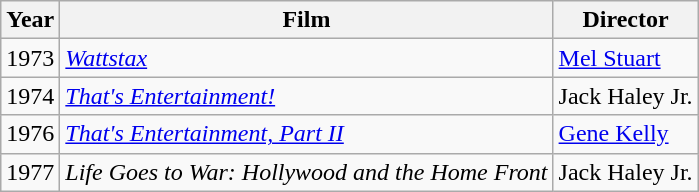<table class="wikitable">
<tr>
<th>Year</th>
<th>Film</th>
<th>Director</th>
</tr>
<tr>
<td>1973</td>
<td><em><a href='#'>Wattstax</a></em></td>
<td><a href='#'>Mel Stuart</a></td>
</tr>
<tr>
<td>1974</td>
<td><em><a href='#'>That's Entertainment!</a></em></td>
<td>Jack Haley Jr.</td>
</tr>
<tr>
<td>1976</td>
<td><em><a href='#'>That's Entertainment, Part II</a></em></td>
<td><a href='#'>Gene Kelly</a></td>
</tr>
<tr>
<td>1977</td>
<td><em>Life Goes to War: Hollywood and the Home Front</em></td>
<td>Jack Haley Jr.</td>
</tr>
</table>
